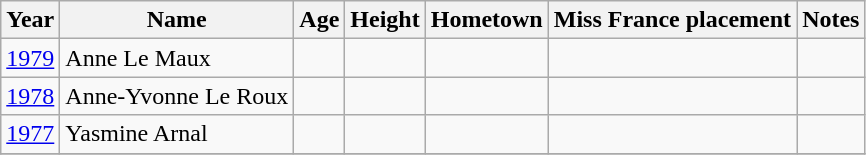<table class="wikitable sortable">
<tr>
<th>Year</th>
<th>Name</th>
<th>Age</th>
<th>Height</th>
<th>Hometown</th>
<th>Miss France placement</th>
<th>Notes</th>
</tr>
<tr>
<td><a href='#'>1979</a></td>
<td>Anne Le Maux</td>
<td></td>
<td></td>
<td></td>
<td></td>
<td></td>
</tr>
<tr>
<td><a href='#'>1978</a></td>
<td>Anne-Yvonne Le Roux</td>
<td></td>
<td></td>
<td></td>
<td></td>
<td></td>
</tr>
<tr>
<td><a href='#'>1977</a></td>
<td>Yasmine Arnal</td>
<td></td>
<td></td>
<td></td>
<td></td>
<td></td>
</tr>
<tr>
</tr>
</table>
